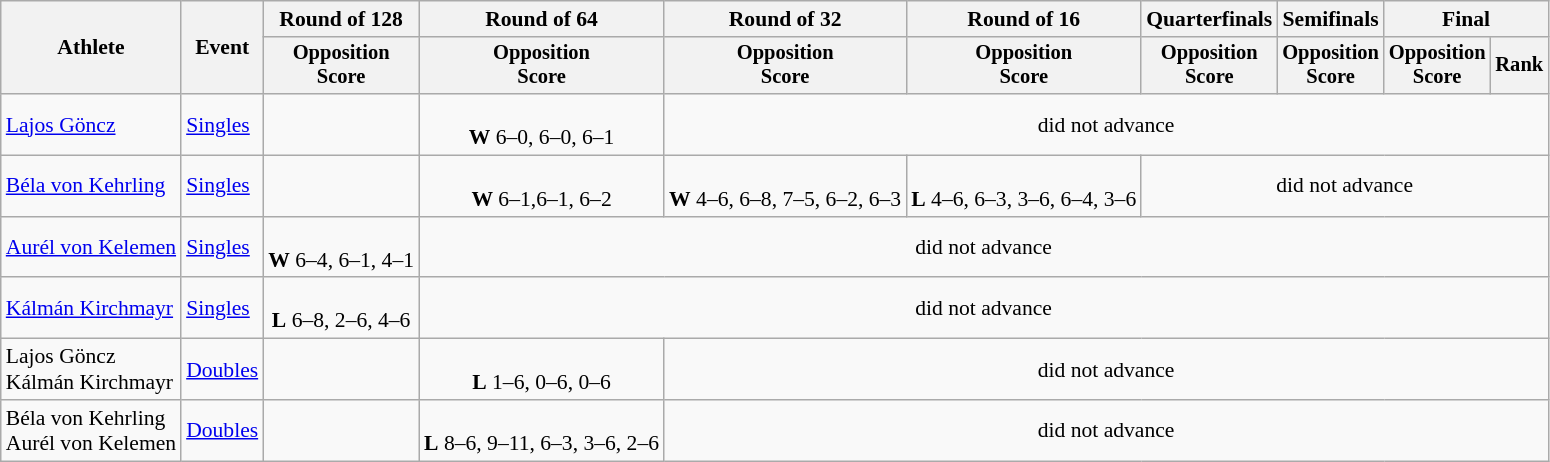<table class=wikitable style="font-size:90%">
<tr>
<th rowspan=2>Athlete</th>
<th rowspan=2>Event</th>
<th>Round of 128</th>
<th>Round of 64</th>
<th>Round of 32</th>
<th>Round of 16</th>
<th>Quarterfinals</th>
<th>Semifinals</th>
<th colspan=2>Final</th>
</tr>
<tr style="font-size:95%">
<th>Opposition<br>Score</th>
<th>Opposition<br>Score</th>
<th>Opposition<br>Score</th>
<th>Opposition<br>Score</th>
<th>Opposition<br>Score</th>
<th>Opposition<br>Score</th>
<th>Opposition<br>Score</th>
<th>Rank</th>
</tr>
<tr align=center>
<td align=left><a href='#'>Lajos Göncz</a></td>
<td align=left><a href='#'>Singles</a></td>
<td></td>
<td><br> <strong>W</strong> 6–0, 6–0, 6–1</td>
<td colspan=6>did not advance</td>
</tr>
<tr align=center>
<td align=left><a href='#'>Béla von Kehrling</a></td>
<td align=left><a href='#'>Singles</a></td>
<td></td>
<td><br> <strong>W</strong> 6–1,6–1, 6–2</td>
<td><br> <strong>W</strong> 4–6, 6–8, 7–5, 6–2, 6–3</td>
<td><br> <strong>L</strong> 4–6, 6–3, 3–6, 6–4, 3–6</td>
<td colspan=4>did not advance</td>
</tr>
<tr align=center>
<td align=left><a href='#'>Aurél von Kelemen</a></td>
<td align=left><a href='#'>Singles</a></td>
<td><br> <strong>W</strong> 6–4, 6–1, 4–1</td>
<td colspan=7>did not advance</td>
</tr>
<tr align=center>
<td align=left><a href='#'>Kálmán Kirchmayr</a></td>
<td align=left><a href='#'>Singles</a></td>
<td><br> <strong>L</strong> 6–8, 2–6, 4–6</td>
<td colspan=7>did not advance</td>
</tr>
<tr align=center>
<td align=left>Lajos Göncz <br> Kálmán Kirchmayr</td>
<td align=left><a href='#'>Doubles</a></td>
<td></td>
<td> <br> <strong>L</strong> 1–6, 0–6, 0–6</td>
<td colspan=6>did not advance</td>
</tr>
<tr align=center>
<td align=left>Béla von Kehrling <br> Aurél von Kelemen</td>
<td align=left><a href='#'>Doubles</a></td>
<td></td>
<td> <br> <strong>L</strong> 8–6, 9–11, 6–3, 3–6, 2–6</td>
<td colspan=6>did not advance</td>
</tr>
</table>
